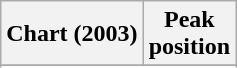<table class="wikitable sortable plainrowheaders" style="text-align:center">
<tr>
<th scope="col">Chart (2003)</th>
<th scope="col">Peak<br> position</th>
</tr>
<tr>
</tr>
<tr>
</tr>
</table>
